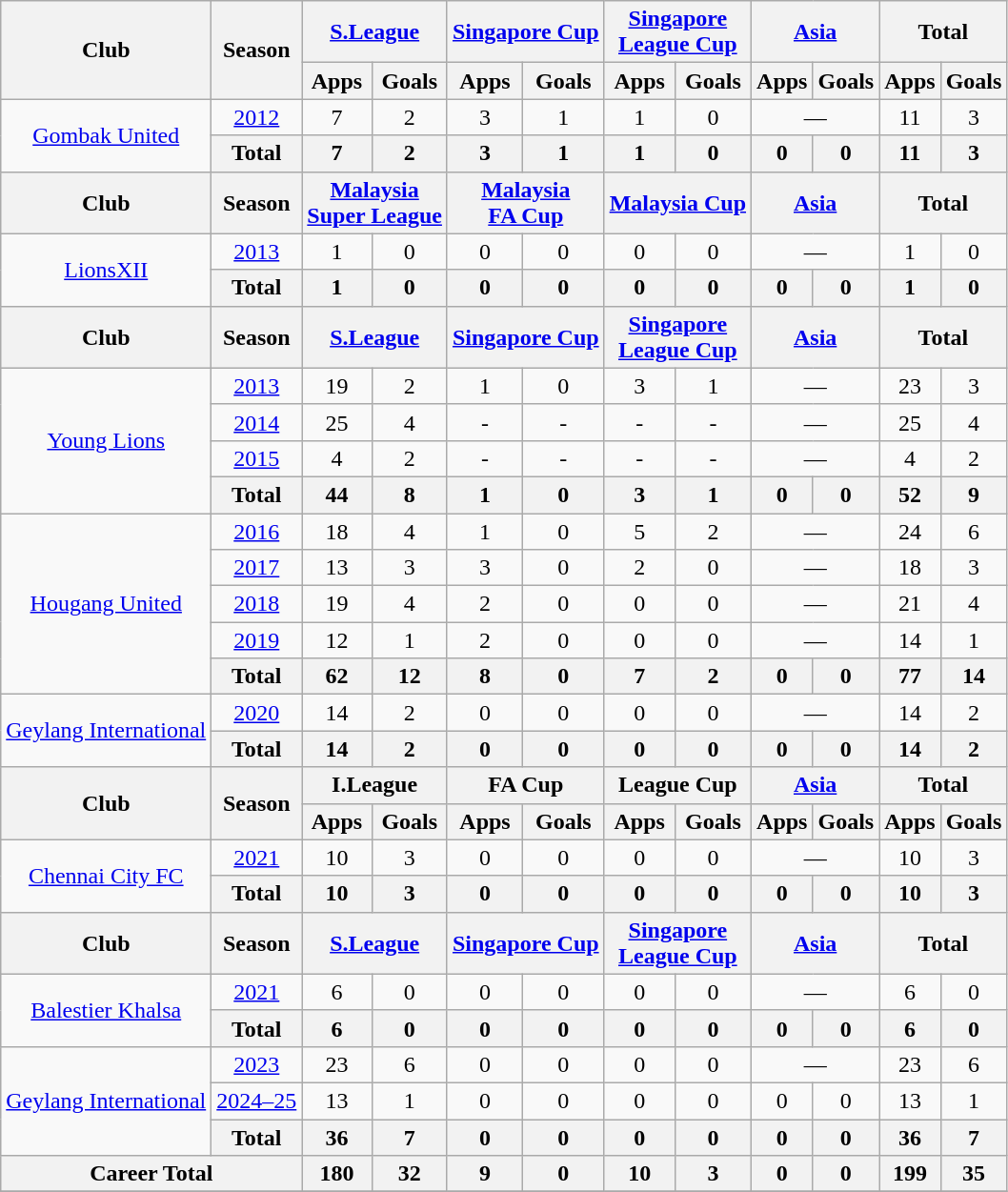<table class="wikitable" style="text-align:center">
<tr>
<th rowspan="2">Club</th>
<th rowspan="2">Season</th>
<th colspan="2"><a href='#'>S.League</a></th>
<th colspan="2"><a href='#'>Singapore Cup</a></th>
<th colspan="2"><a href='#'>Singapore<br>League Cup</a></th>
<th colspan="2"><a href='#'>Asia</a></th>
<th colspan="2">Total</th>
</tr>
<tr>
<th>Apps</th>
<th>Goals</th>
<th>Apps</th>
<th>Goals</th>
<th>Apps</th>
<th>Goals</th>
<th>Apps</th>
<th>Goals</th>
<th>Apps</th>
<th>Goals</th>
</tr>
<tr>
<td rowspan="2"><a href='#'>Gombak United</a></td>
<td><a href='#'>2012</a></td>
<td>7</td>
<td>2</td>
<td>3</td>
<td>1</td>
<td>1</td>
<td>0</td>
<td colspan='2'>—</td>
<td>11</td>
<td>3</td>
</tr>
<tr>
<th>Total</th>
<th>7</th>
<th>2</th>
<th>3</th>
<th>1</th>
<th>1</th>
<th>0</th>
<th>0</th>
<th>0</th>
<th>11</th>
<th>3</th>
</tr>
<tr>
<th>Club</th>
<th>Season</th>
<th colspan="2"><a href='#'>Malaysia<br>Super League</a></th>
<th colspan="2"><a href='#'>Malaysia<br>FA Cup</a></th>
<th colspan="2"><a href='#'>Malaysia Cup</a></th>
<th colspan="2"><a href='#'>Asia</a></th>
<th colspan="2">Total</th>
</tr>
<tr>
<td rowspan="2"><a href='#'>LionsXII</a></td>
<td><a href='#'>2013</a></td>
<td>1</td>
<td>0</td>
<td>0</td>
<td>0</td>
<td>0</td>
<td>0</td>
<td colspan='2'>—</td>
<td>1</td>
<td>0</td>
</tr>
<tr>
<th>Total</th>
<th>1</th>
<th>0</th>
<th>0</th>
<th>0</th>
<th>0</th>
<th>0</th>
<th>0</th>
<th>0</th>
<th>1</th>
<th>0</th>
</tr>
<tr>
<th rowspan="1">Club</th>
<th rowspan="1">Season</th>
<th colspan="2"><a href='#'>S.League</a></th>
<th colspan="2"><a href='#'>Singapore Cup</a></th>
<th colspan="2"><a href='#'>Singapore<br>League Cup</a></th>
<th colspan="2"><a href='#'>Asia</a></th>
<th colspan="2">Total</th>
</tr>
<tr>
<td rowspan="4"><a href='#'>Young Lions</a></td>
<td><a href='#'>2013</a></td>
<td>19</td>
<td>2</td>
<td>1</td>
<td>0</td>
<td>3</td>
<td>1</td>
<td colspan="2">—</td>
<td>23</td>
<td>3</td>
</tr>
<tr>
<td><a href='#'>2014</a></td>
<td>25</td>
<td>4</td>
<td>-</td>
<td>-</td>
<td>-</td>
<td>-</td>
<td colspan="2">—</td>
<td>25</td>
<td>4</td>
</tr>
<tr>
<td><a href='#'>2015</a></td>
<td>4</td>
<td>2</td>
<td>-</td>
<td>-</td>
<td>-</td>
<td>-</td>
<td colspan="2">—</td>
<td>4</td>
<td>2</td>
</tr>
<tr>
<th>Total</th>
<th>44</th>
<th>8</th>
<th>1</th>
<th>0</th>
<th>3</th>
<th>1</th>
<th>0</th>
<th>0</th>
<th>52</th>
<th>9</th>
</tr>
<tr>
<td rowspan="5"><a href='#'>Hougang United</a></td>
<td><a href='#'>2016</a></td>
<td>18</td>
<td>4</td>
<td>1</td>
<td>0</td>
<td>5</td>
<td>2</td>
<td colspan="2">—</td>
<td>24</td>
<td>6</td>
</tr>
<tr>
<td><a href='#'>2017</a></td>
<td>13</td>
<td>3</td>
<td>3</td>
<td>0</td>
<td>2</td>
<td>0</td>
<td colspan='2'>—</td>
<td>18</td>
<td>3</td>
</tr>
<tr>
<td><a href='#'>2018</a></td>
<td>19</td>
<td>4</td>
<td>2</td>
<td>0</td>
<td>0</td>
<td>0</td>
<td colspan='2'>—</td>
<td>21</td>
<td>4</td>
</tr>
<tr>
<td><a href='#'>2019</a></td>
<td>12</td>
<td>1</td>
<td>2</td>
<td>0</td>
<td>0</td>
<td>0</td>
<td colspan='2'>—</td>
<td>14</td>
<td>1</td>
</tr>
<tr>
<th>Total</th>
<th>62</th>
<th>12</th>
<th>8</th>
<th>0</th>
<th>7</th>
<th>2</th>
<th>0</th>
<th>0</th>
<th>77</th>
<th>14</th>
</tr>
<tr>
<td rowspan="2"><a href='#'>Geylang International</a></td>
<td><a href='#'>2020</a></td>
<td>14</td>
<td>2</td>
<td>0</td>
<td>0</td>
<td>0</td>
<td>0</td>
<td colspan='2'>—</td>
<td>14</td>
<td>2</td>
</tr>
<tr>
<th>Total</th>
<th>14</th>
<th>2</th>
<th>0</th>
<th>0</th>
<th>0</th>
<th>0</th>
<th>0</th>
<th>0</th>
<th>14</th>
<th>2</th>
</tr>
<tr>
<th rowspan="2">Club</th>
<th rowspan="2">Season</th>
<th colspan="2">I.League</th>
<th colspan="2">FA Cup</th>
<th colspan="2">League Cup</th>
<th colspan="2"><a href='#'>Asia</a></th>
<th colspan="2">Total</th>
</tr>
<tr>
<th>Apps</th>
<th>Goals</th>
<th>Apps</th>
<th>Goals</th>
<th>Apps</th>
<th>Goals</th>
<th>Apps</th>
<th>Goals</th>
<th>Apps</th>
<th>Goals</th>
</tr>
<tr>
<td rowspan="2"><a href='#'>Chennai City FC</a></td>
<td><a href='#'>2021</a></td>
<td>10</td>
<td>3</td>
<td>0</td>
<td>0</td>
<td>0</td>
<td>0</td>
<td colspan='2'>—</td>
<td>10</td>
<td>3</td>
</tr>
<tr>
<th>Total</th>
<th>10</th>
<th>3</th>
<th>0</th>
<th>0</th>
<th>0</th>
<th>0</th>
<th>0</th>
<th>0</th>
<th>10</th>
<th>3</th>
</tr>
<tr>
<th rowspan="1">Club</th>
<th rowspan="1">Season</th>
<th colspan="2"><a href='#'>S.League</a></th>
<th colspan="2"><a href='#'>Singapore Cup</a></th>
<th colspan="2"><a href='#'>Singapore<br>League Cup</a></th>
<th colspan="2"><a href='#'>Asia</a></th>
<th colspan="2">Total</th>
</tr>
<tr>
<td rowspan="2"><a href='#'>Balestier Khalsa</a></td>
<td><a href='#'>2021</a></td>
<td>6</td>
<td>0</td>
<td>0</td>
<td>0</td>
<td>0</td>
<td>0</td>
<td colspan='2'>—</td>
<td>6</td>
<td>0</td>
</tr>
<tr>
<th>Total</th>
<th>6</th>
<th>0</th>
<th>0</th>
<th>0</th>
<th>0</th>
<th>0</th>
<th>0</th>
<th>0</th>
<th>6</th>
<th>0</th>
</tr>
<tr>
<td rowspan="3"><a href='#'>Geylang International</a></td>
<td><a href='#'>2023</a></td>
<td>23</td>
<td>6</td>
<td>0</td>
<td>0</td>
<td>0</td>
<td>0</td>
<td colspan='2'>—</td>
<td>23</td>
<td>6</td>
</tr>
<tr>
<td><a href='#'>2024–25</a></td>
<td>13</td>
<td>1</td>
<td>0</td>
<td>0</td>
<td>0</td>
<td>0</td>
<td>0</td>
<td>0</td>
<td>13</td>
<td>1</td>
</tr>
<tr>
<th>Total</th>
<th>36</th>
<th>7</th>
<th>0</th>
<th>0</th>
<th>0</th>
<th>0</th>
<th>0</th>
<th>0</th>
<th>36</th>
<th>7</th>
</tr>
<tr>
<th colspan="2">Career Total</th>
<th>180</th>
<th>32</th>
<th>9</th>
<th>0</th>
<th>10</th>
<th>3</th>
<th>0</th>
<th>0</th>
<th>199</th>
<th>35</th>
</tr>
<tr>
</tr>
</table>
